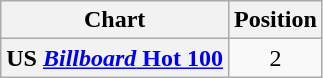<table class="wikitable plainrowheaders" style="text-align:center">
<tr>
<th>Chart</th>
<th>Position</th>
</tr>
<tr>
<th scope="row">US <a href='#'><em>Billboard</em> Hot 100</a></th>
<td style="text-align:center;">2</td>
</tr>
</table>
